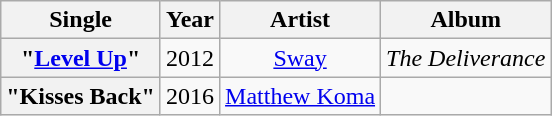<table class="wikitable plainrowheaders" style="text-align:center;">
<tr>
<th scope="col">Single</th>
<th scope="col">Year</th>
<th scope="col">Artist</th>
<th scope="col">Album</th>
</tr>
<tr>
<th scope="row">"<a href='#'>Level Up</a>"</th>
<td>2012</td>
<td><a href='#'>Sway</a></td>
<td><em>The Deliverance</em></td>
</tr>
<tr>
<th scope="row">"Kisses Back"</th>
<td>2016</td>
<td><a href='#'>Matthew Koma</a></td>
<td></td>
</tr>
</table>
